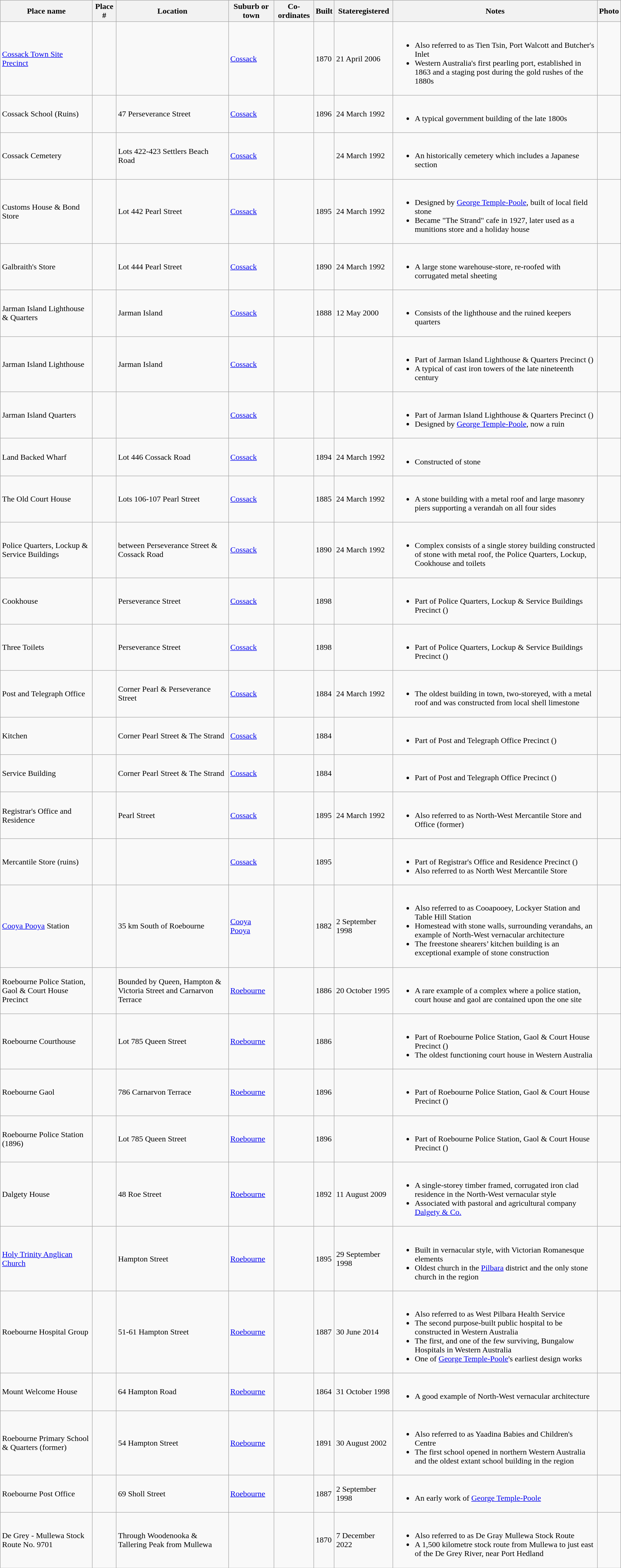<table class="wikitable sortable">
<tr>
<th>Place name</th>
<th>Place #</th>
<th>Location</th>
<th>Suburb or town</th>
<th>Co-ordinates</th>
<th>Built</th>
<th>Stateregistered</th>
<th class="unsortable">Notes</th>
<th class="unsortable">Photo</th>
</tr>
<tr>
<td><a href='#'>Cossack Town Site Precinct</a></td>
<td></td>
<td></td>
<td><a href='#'>Cossack</a></td>
<td></td>
<td>1870</td>
<td>21 April 2006</td>
<td><br><ul><li>Also referred to as Tien Tsin, Port Walcott and Butcher's Inlet</li><li>Western Australia's first pearling port, established in 1863 and a staging post during the gold rushes of the 1880s</li></ul></td>
<td></td>
</tr>
<tr>
<td>Cossack School (Ruins)</td>
<td></td>
<td>47 Perseverance Street</td>
<td><a href='#'>Cossack</a></td>
<td></td>
<td>1896</td>
<td>24 March 1992</td>
<td><br><ul><li>A typical government building of the late 1800s</li></ul></td>
<td></td>
</tr>
<tr>
<td>Cossack Cemetery</td>
<td></td>
<td>Lots 422-423 Settlers Beach Road</td>
<td><a href='#'>Cossack</a></td>
<td></td>
<td></td>
<td>24 March 1992</td>
<td><br><ul><li>An historically cemetery which includes a Japanese section</li></ul></td>
<td></td>
</tr>
<tr>
<td>Customs House & Bond Store</td>
<td></td>
<td>Lot 442 Pearl Street</td>
<td><a href='#'>Cossack</a></td>
<td></td>
<td>1895</td>
<td>24 March 1992</td>
<td><br><ul><li>Designed by <a href='#'>George Temple-Poole</a>, built of local field stone</li><li>Became "The Strand" cafe in 1927, later used as a munitions store and a holiday house</li></ul></td>
<td></td>
</tr>
<tr>
<td>Galbraith's Store</td>
<td></td>
<td>Lot 444 Pearl Street</td>
<td><a href='#'>Cossack</a></td>
<td></td>
<td>1890</td>
<td>24 March 1992</td>
<td><br><ul><li>A large stone warehouse-store, re-roofed with corrugated metal sheeting</li></ul></td>
<td></td>
</tr>
<tr>
<td>Jarman Island Lighthouse & Quarters</td>
<td></td>
<td>Jarman Island</td>
<td><a href='#'>Cossack</a></td>
<td></td>
<td>1888</td>
<td>12 May 2000</td>
<td><br><ul><li>Consists of the lighthouse and the ruined keepers quarters</li></ul></td>
<td></td>
</tr>
<tr>
<td>Jarman Island Lighthouse</td>
<td></td>
<td>Jarman Island</td>
<td><a href='#'>Cossack</a></td>
<td></td>
<td></td>
<td></td>
<td><br><ul><li>Part of Jarman Island Lighthouse & Quarters Precinct ()</li><li>A typical of cast iron towers of the late nineteenth century</li></ul></td>
<td></td>
</tr>
<tr>
<td>Jarman Island Quarters</td>
<td></td>
<td></td>
<td><a href='#'>Cossack</a></td>
<td></td>
<td></td>
<td></td>
<td><br><ul><li>Part of Jarman Island Lighthouse & Quarters Precinct ()</li><li>Designed by <a href='#'>George Temple-Poole</a>, now a ruin</li></ul></td>
<td></td>
</tr>
<tr>
<td>Land Backed Wharf</td>
<td></td>
<td>Lot 446 Cossack Road</td>
<td><a href='#'>Cossack</a></td>
<td></td>
<td>1894</td>
<td>24 March 1992</td>
<td><br><ul><li>Constructed of stone</li></ul></td>
<td></td>
</tr>
<tr>
<td>The Old Court House</td>
<td></td>
<td>Lots 106-107 Pearl Street</td>
<td><a href='#'>Cossack</a></td>
<td></td>
<td>1885</td>
<td>24 March 1992</td>
<td><br><ul><li>A stone building with a metal roof and large masonry piers supporting a verandah on all four sides</li></ul></td>
<td></td>
</tr>
<tr>
<td>Police Quarters, Lockup & Service Buildings</td>
<td></td>
<td>between Perseverance Street & Cossack Road</td>
<td><a href='#'>Cossack</a></td>
<td></td>
<td>1890</td>
<td>24 March 1992</td>
<td><br><ul><li>Complex consists of a single storey building constructed of stone with metal roof, the Police Quarters, Lockup, Cookhouse and toilets</li></ul></td>
<td></td>
</tr>
<tr>
<td>Cookhouse</td>
<td></td>
<td>Perseverance Street</td>
<td><a href='#'>Cossack</a></td>
<td></td>
<td>1898</td>
<td></td>
<td><br><ul><li>Part of Police Quarters, Lockup & Service Buildings Precinct ()</li></ul></td>
<td></td>
</tr>
<tr>
<td>Three Toilets</td>
<td></td>
<td>Perseverance Street</td>
<td><a href='#'>Cossack</a></td>
<td></td>
<td>1898</td>
<td></td>
<td><br><ul><li>Part of Police Quarters, Lockup & Service Buildings Precinct ()</li></ul></td>
<td></td>
</tr>
<tr>
<td>Post and Telegraph Office</td>
<td></td>
<td>Corner Pearl & Perseverance Street</td>
<td><a href='#'>Cossack</a></td>
<td></td>
<td>1884</td>
<td>24 March 1992</td>
<td><br><ul><li>The oldest building in town, two-storeyed, with a metal roof and was constructed from local shell limestone</li></ul></td>
<td></td>
</tr>
<tr>
<td>Kitchen</td>
<td></td>
<td>Corner Pearl Street & The Strand</td>
<td><a href='#'>Cossack</a></td>
<td></td>
<td>1884</td>
<td></td>
<td><br><ul><li>Part of Post and Telegraph Office Precinct ()</li></ul></td>
<td></td>
</tr>
<tr>
<td>Service Building</td>
<td></td>
<td>Corner Pearl Street & The Strand</td>
<td><a href='#'>Cossack</a></td>
<td></td>
<td>1884</td>
<td></td>
<td><br><ul><li>Part of Post and Telegraph Office Precinct ()</li></ul></td>
<td></td>
</tr>
<tr>
<td>Registrar's Office and Residence</td>
<td></td>
<td>Pearl Street</td>
<td><a href='#'>Cossack</a></td>
<td></td>
<td>1895</td>
<td>24 March 1992</td>
<td><br><ul><li>Also referred to as North-West Mercantile Store and Office (former)</li></ul></td>
<td></td>
</tr>
<tr>
<td>Mercantile Store (ruins)</td>
<td></td>
<td></td>
<td><a href='#'>Cossack</a></td>
<td></td>
<td>1895</td>
<td></td>
<td><br><ul><li>Part of Registrar's Office and Residence Precinct ()</li><li>Also referred to as North West Mercantile Store</li></ul></td>
<td></td>
</tr>
<tr>
<td><a href='#'>Cooya Pooya</a> Station</td>
<td></td>
<td>35 km South of Roebourne</td>
<td><a href='#'>Cooya Pooya</a></td>
<td></td>
<td>1882</td>
<td>2 September 1998</td>
<td><br><ul><li>Also referred to as Cooapooey, Lockyer Station and Table Hill Station</li><li>Homestead with stone walls, surrounding verandahs, an example of North-West vernacular architecture</li><li>The freestone shearers’ kitchen building is an exceptional example of stone construction</li></ul></td>
<td></td>
</tr>
<tr>
<td>Roebourne Police Station, Gaol & Court House Precinct</td>
<td></td>
<td>Bounded by Queen, Hampton & Victoria Street and Carnarvon Terrace</td>
<td><a href='#'>Roebourne</a></td>
<td></td>
<td>1886</td>
<td>20 October 1995</td>
<td><br><ul><li>A rare example of a complex where a police station, court house and gaol are contained upon the one site</li></ul></td>
<td></td>
</tr>
<tr>
<td>Roebourne Courthouse</td>
<td></td>
<td>Lot 785 Queen Street</td>
<td><a href='#'>Roebourne</a></td>
<td></td>
<td>1886</td>
<td></td>
<td><br><ul><li>Part of Roebourne Police Station, Gaol & Court House Precinct ()</li><li>The oldest functioning court house in Western Australia</li></ul></td>
<td></td>
</tr>
<tr>
<td>Roebourne Gaol</td>
<td></td>
<td>786 Carnarvon Terrace</td>
<td><a href='#'>Roebourne</a></td>
<td></td>
<td>1896</td>
<td></td>
<td><br><ul><li>Part of Roebourne Police Station, Gaol & Court House Precinct ()</li></ul></td>
<td></td>
</tr>
<tr>
<td>Roebourne Police Station (1896)</td>
<td></td>
<td>Lot 785 Queen Street</td>
<td><a href='#'>Roebourne</a></td>
<td></td>
<td>1896</td>
<td></td>
<td><br><ul><li>Part of Roebourne Police Station, Gaol & Court House Precinct ()</li></ul></td>
<td></td>
</tr>
<tr>
<td>Dalgety House</td>
<td></td>
<td>48 Roe Street</td>
<td><a href='#'>Roebourne</a></td>
<td></td>
<td>1892</td>
<td>11 August 2009</td>
<td><br><ul><li>A single-storey timber framed, corrugated iron clad residence in the North-West vernacular style</li><li>Associated with pastoral and agricultural company <a href='#'>Dalgety & Co.</a></li></ul></td>
<td></td>
</tr>
<tr>
<td><a href='#'>Holy Trinity Anglican Church</a></td>
<td></td>
<td>Hampton Street</td>
<td><a href='#'>Roebourne</a></td>
<td></td>
<td>1895</td>
<td>29 September 1998</td>
<td><br><ul><li>Built in vernacular style, with Victorian Romanesque elements</li><li>Oldest church in the <a href='#'>Pilbara</a> district and the only stone church in the region</li></ul></td>
<td></td>
</tr>
<tr>
<td>Roebourne Hospital Group</td>
<td></td>
<td>51-61 Hampton Street</td>
<td><a href='#'>Roebourne</a></td>
<td></td>
<td>1887</td>
<td>30 June 2014</td>
<td><br><ul><li>Also referred to as West Pilbara Health Service</li><li>The second purpose-built public hospital to be constructed in Western Australia</li><li>The first, and one of the few surviving, Bungalow Hospitals in Western Australia</li><li>One of <a href='#'>George Temple-Poole</a>'s earliest design works</li></ul></td>
<td></td>
</tr>
<tr>
<td>Mount Welcome House</td>
<td></td>
<td>64 Hampton Road</td>
<td><a href='#'>Roebourne</a></td>
<td></td>
<td>1864</td>
<td>31 October 1998</td>
<td><br><ul><li>A good example of North-West vernacular architecture</li></ul></td>
<td></td>
</tr>
<tr>
<td>Roebourne Primary School & Quarters (former)</td>
<td></td>
<td>54 Hampton Street</td>
<td><a href='#'>Roebourne</a></td>
<td></td>
<td>1891</td>
<td>30 August 2002</td>
<td><br><ul><li>Also referred to as Yaadina Babies and Children's Centre</li><li>The first school opened in northern Western Australia and the oldest extant school building in the region</li></ul></td>
<td></td>
</tr>
<tr>
<td>Roebourne Post Office</td>
<td></td>
<td>69 Sholl Street</td>
<td><a href='#'>Roebourne</a></td>
<td></td>
<td>1887</td>
<td>2 September 1998</td>
<td><br><ul><li>An early work of <a href='#'>George Temple-Poole</a></li></ul></td>
<td></td>
</tr>
<tr>
<td>De Grey - Mullewa Stock Route No. 9701</td>
<td></td>
<td>Through Woodenooka & Tallering Peak from Mullewa</td>
<td></td>
<td></td>
<td>1870</td>
<td>7 December 2022</td>
<td><br><ul><li>Also referred to as De Gray Mullewa Stock Route</li><li>A 1,500 kilometre stock route from  Mullewa to just east of the De Grey River, near Port Hedland</li></ul></td>
<td></td>
</tr>
</table>
